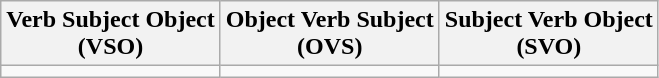<table class="wikitable">
<tr>
<th>Verb Subject Object<br>(VSO)</th>
<th>Object Verb Subject<br>(OVS)</th>
<th>Subject Verb Object<br>(SVO)</th>
</tr>
<tr>
<td></td>
<td></td>
<td></td>
</tr>
</table>
